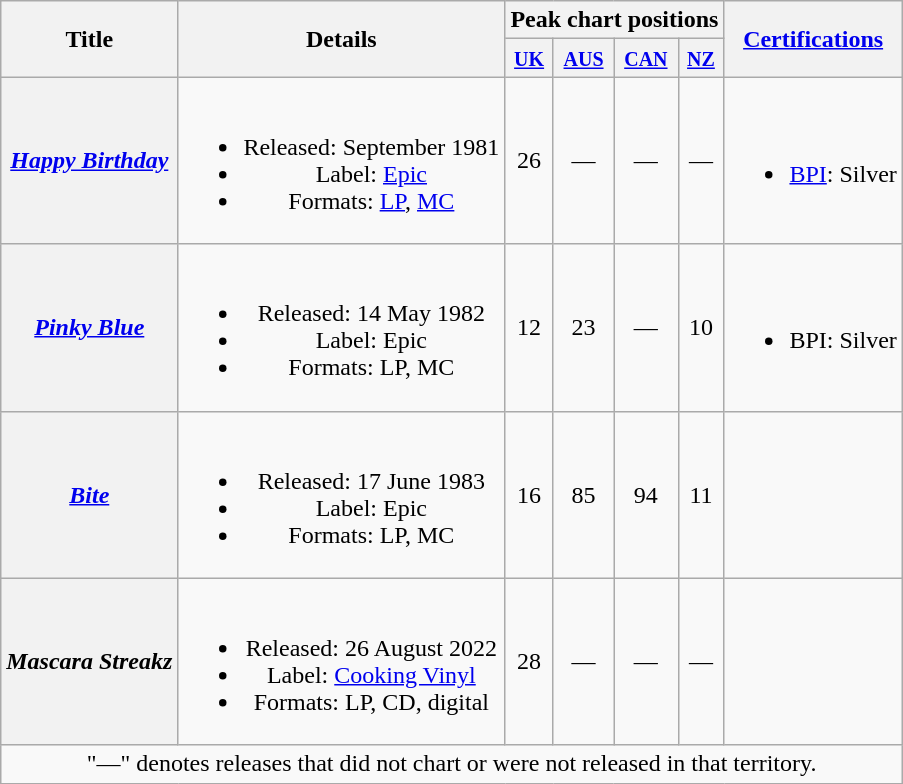<table class="wikitable plainrowheaders" style="text-align:center;">
<tr>
<th scope="col" rowspan="2">Title</th>
<th scope="col" rowspan="2">Details</th>
<th colspan="4">Peak chart positions</th>
<th scope="col" rowspan="2"><a href='#'>Certifications</a></th>
</tr>
<tr>
<th scope="col"><small><a href='#'>UK</a></small><br></th>
<th scope="col"><small><a href='#'>AUS</a></small><br></th>
<th scope="col"><small><a href='#'>CAN</a></small><br></th>
<th scope="col"><small><a href='#'>NZ</a></small><br></th>
</tr>
<tr>
<th scope="row"><em><a href='#'>Happy Birthday</a></em></th>
<td><br><ul><li>Released: September 1981</li><li>Label: <a href='#'>Epic</a></li><li>Formats: <a href='#'>LP</a>, <a href='#'>MC</a></li></ul></td>
<td>26</td>
<td>—</td>
<td>—</td>
<td>—</td>
<td><br><ul><li><a href='#'>BPI</a>: Silver</li></ul></td>
</tr>
<tr>
<th scope="row"><em><a href='#'>Pinky Blue</a></em></th>
<td><br><ul><li>Released: 14 May 1982</li><li>Label: Epic</li><li>Formats: LP, MC</li></ul></td>
<td>12</td>
<td>23</td>
<td>—</td>
<td>10</td>
<td><br><ul><li>BPI: Silver</li></ul></td>
</tr>
<tr>
<th scope="row"><em><a href='#'>Bite</a></em></th>
<td><br><ul><li>Released: 17 June 1983</li><li>Label: Epic</li><li>Formats: LP, MC</li></ul></td>
<td>16</td>
<td>85</td>
<td>94</td>
<td>11</td>
<td></td>
</tr>
<tr>
<th scope="row"><em>Mascara Streakz</em></th>
<td><br><ul><li>Released: 26 August 2022</li><li>Label: <a href='#'>Cooking Vinyl</a></li><li>Formats: LP, CD, digital</li></ul></td>
<td>28</td>
<td>—</td>
<td>—</td>
<td>—</td>
<td></td>
</tr>
<tr>
<td colspan="7">"—" denotes releases that did not chart or were not released in that territory.</td>
</tr>
</table>
